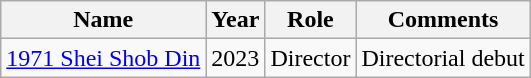<table class="wikitable">
<tr>
<th>Name</th>
<th>Year</th>
<th>Role</th>
<th>Comments</th>
</tr>
<tr>
<td><a href='#'>1971 Shei Shob Din</a></td>
<td>2023</td>
<td>Director</td>
<td>Directorial debut</td>
</tr>
</table>
